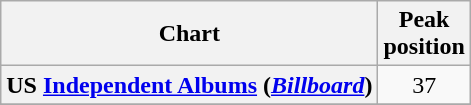<table class="wikitable plainrowheaders sortable" style="text-align:center;" border="1">
<tr>
<th scope="col">Chart</th>
<th scope="col">Peak<br>position</th>
</tr>
<tr>
<th scope="row">US <a href='#'>Independent Albums</a> (<em><a href='#'>Billboard</a></em>)</th>
<td>37</td>
</tr>
<tr>
</tr>
</table>
